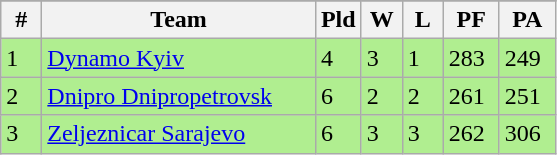<table class=wikitable>
<tr align=center>
</tr>
<tr>
<th width=20>#</th>
<th width=175>Team</th>
<th width=20>Pld</th>
<th width=20>W</th>
<th width=20>L</th>
<th width=30>PF</th>
<th width=30>PA</th>
</tr>
<tr bgcolor=B0EE90>
<td>1</td>
<td align="left"> <a href='#'>Dynamo Kyiv</a></td>
<td>4</td>
<td>3</td>
<td>1</td>
<td>283</td>
<td>249</td>
</tr>
<tr bgcolor=B0EE90>
<td>2</td>
<td align="left"> <a href='#'>Dnipro Dnipropetrovsk</a></td>
<td>6</td>
<td>2</td>
<td>2</td>
<td>261</td>
<td>251</td>
</tr>
<tr bgcolor=B0EE90>
<td>3</td>
<td align="left"> <a href='#'>Zeljeznicar Sarajevo</a></td>
<td>6</td>
<td>3</td>
<td>3</td>
<td>262</td>
<td>306</td>
</tr>
</table>
